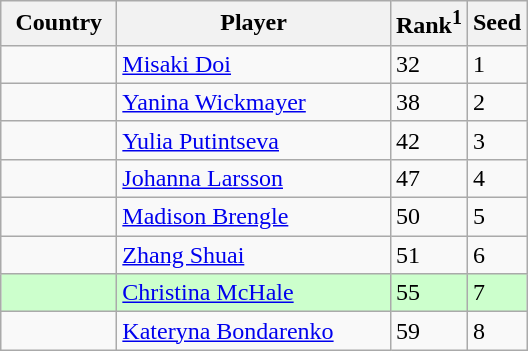<table class="sortable wikitable">
<tr>
<th width="70">Country</th>
<th width="175">Player</th>
<th>Rank<sup>1</sup></th>
<th>Seed</th>
</tr>
<tr>
<td></td>
<td><a href='#'>Misaki Doi</a></td>
<td>32</td>
<td>1</td>
</tr>
<tr>
<td></td>
<td><a href='#'>Yanina Wickmayer</a></td>
<td>38</td>
<td>2</td>
</tr>
<tr>
<td></td>
<td><a href='#'>Yulia Putintseva</a></td>
<td>42</td>
<td>3</td>
</tr>
<tr>
<td></td>
<td><a href='#'>Johanna Larsson</a></td>
<td>47</td>
<td>4</td>
</tr>
<tr>
<td></td>
<td><a href='#'>Madison Brengle</a></td>
<td>50</td>
<td>5</td>
</tr>
<tr>
<td></td>
<td><a href='#'>Zhang Shuai</a></td>
<td>51</td>
<td>6</td>
</tr>
<tr style="background:#cfc;">
<td></td>
<td><a href='#'>Christina McHale</a></td>
<td>55</td>
<td>7</td>
</tr>
<tr>
<td></td>
<td><a href='#'>Kateryna Bondarenko</a></td>
<td>59</td>
<td>8</td>
</tr>
</table>
